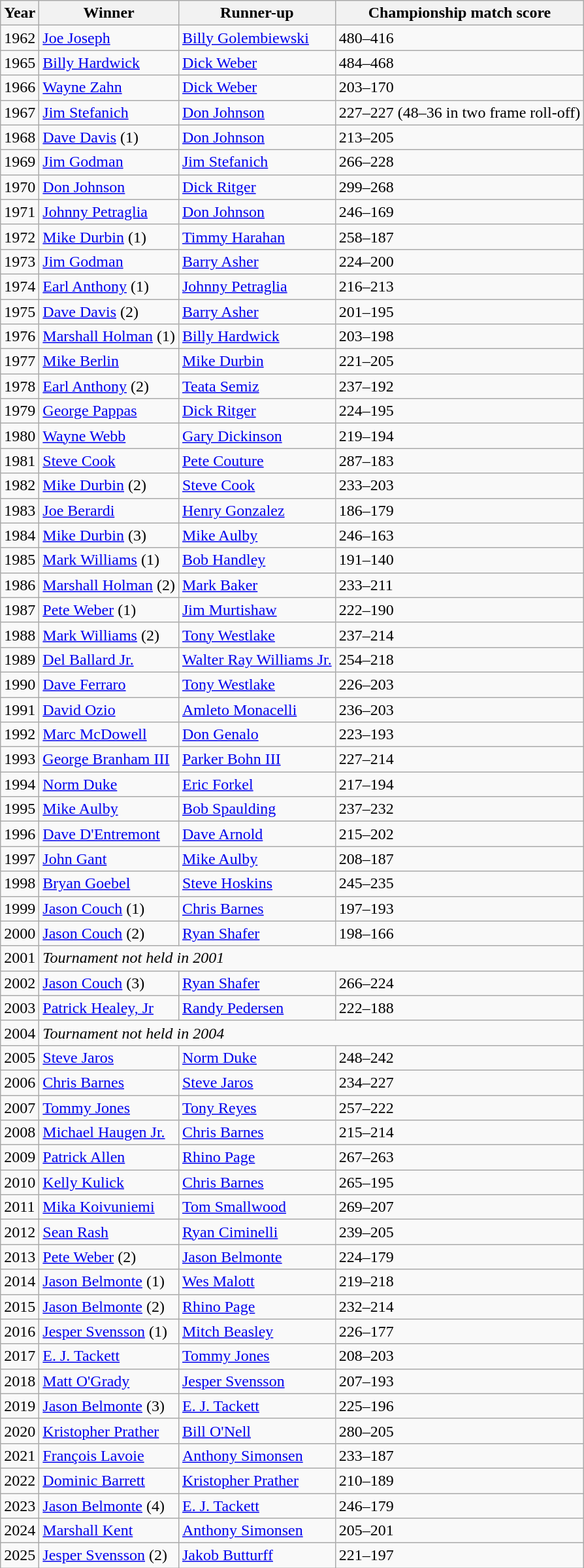<table class="wikitable">
<tr>
<th>Year</th>
<th>Winner</th>
<th>Runner-up</th>
<th>Championship match score</th>
</tr>
<tr>
<td>1962</td>
<td><a href='#'>Joe Joseph</a></td>
<td><a href='#'>Billy Golembiewski</a></td>
<td>480–416</td>
</tr>
<tr>
<td>1965</td>
<td><a href='#'>Billy Hardwick</a></td>
<td><a href='#'>Dick Weber</a></td>
<td>484–468</td>
</tr>
<tr>
<td>1966</td>
<td><a href='#'>Wayne Zahn</a></td>
<td><a href='#'>Dick Weber</a></td>
<td>203–170</td>
</tr>
<tr>
<td>1967</td>
<td><a href='#'>Jim Stefanich</a></td>
<td><a href='#'>Don Johnson</a></td>
<td>227–227 (48–36 in two frame roll-off)</td>
</tr>
<tr>
<td>1968</td>
<td><a href='#'>Dave Davis</a> (1)</td>
<td><a href='#'>Don Johnson</a></td>
<td>213–205</td>
</tr>
<tr>
<td>1969</td>
<td><a href='#'>Jim Godman</a></td>
<td><a href='#'>Jim Stefanich</a></td>
<td>266–228</td>
</tr>
<tr>
<td>1970</td>
<td><a href='#'>Don Johnson</a></td>
<td><a href='#'>Dick Ritger</a></td>
<td>299–268</td>
</tr>
<tr>
<td>1971</td>
<td><a href='#'>Johnny Petraglia</a></td>
<td><a href='#'>Don Johnson</a></td>
<td>246–169</td>
</tr>
<tr>
<td>1972</td>
<td><a href='#'>Mike Durbin</a> (1)</td>
<td><a href='#'>Timmy Harahan</a></td>
<td>258–187</td>
</tr>
<tr>
<td>1973</td>
<td><a href='#'>Jim Godman</a></td>
<td><a href='#'>Barry Asher</a></td>
<td>224–200</td>
</tr>
<tr>
<td>1974</td>
<td><a href='#'>Earl Anthony</a> (1)</td>
<td><a href='#'>Johnny Petraglia</a></td>
<td>216–213</td>
</tr>
<tr>
<td>1975</td>
<td><a href='#'>Dave Davis</a> (2)</td>
<td><a href='#'>Barry Asher</a></td>
<td>201–195</td>
</tr>
<tr>
<td>1976</td>
<td><a href='#'>Marshall Holman</a> (1)</td>
<td><a href='#'>Billy Hardwick</a></td>
<td>203–198</td>
</tr>
<tr>
<td>1977</td>
<td><a href='#'>Mike Berlin</a></td>
<td><a href='#'>Mike Durbin</a></td>
<td>221–205</td>
</tr>
<tr>
<td>1978</td>
<td><a href='#'>Earl Anthony</a> (2)</td>
<td><a href='#'>Teata Semiz</a></td>
<td>237–192</td>
</tr>
<tr>
<td>1979</td>
<td><a href='#'>George Pappas</a></td>
<td><a href='#'>Dick Ritger</a></td>
<td>224–195</td>
</tr>
<tr>
<td>1980</td>
<td><a href='#'>Wayne Webb</a></td>
<td><a href='#'>Gary Dickinson</a></td>
<td>219–194</td>
</tr>
<tr>
<td>1981</td>
<td><a href='#'>Steve Cook</a></td>
<td><a href='#'>Pete Couture</a></td>
<td>287–183</td>
</tr>
<tr>
<td>1982</td>
<td><a href='#'>Mike Durbin</a> (2)</td>
<td><a href='#'>Steve Cook</a></td>
<td>233–203</td>
</tr>
<tr>
<td>1983</td>
<td><a href='#'>Joe Berardi</a></td>
<td><a href='#'>Henry Gonzalez</a></td>
<td>186–179</td>
</tr>
<tr>
<td>1984</td>
<td><a href='#'>Mike Durbin</a> (3)</td>
<td><a href='#'>Mike Aulby</a></td>
<td>246–163</td>
</tr>
<tr>
<td>1985</td>
<td><a href='#'>Mark Williams</a> (1)</td>
<td><a href='#'>Bob Handley</a></td>
<td>191–140</td>
</tr>
<tr>
<td>1986</td>
<td><a href='#'>Marshall Holman</a> (2)</td>
<td><a href='#'>Mark Baker</a></td>
<td>233–211</td>
</tr>
<tr>
<td>1987</td>
<td><a href='#'>Pete Weber</a> (1)</td>
<td><a href='#'>Jim Murtishaw</a></td>
<td>222–190</td>
</tr>
<tr>
<td>1988</td>
<td><a href='#'>Mark Williams</a> (2)</td>
<td><a href='#'>Tony Westlake</a></td>
<td>237–214</td>
</tr>
<tr>
<td>1989</td>
<td><a href='#'>Del Ballard Jr.</a></td>
<td><a href='#'>Walter Ray Williams Jr.</a></td>
<td>254–218</td>
</tr>
<tr>
<td>1990</td>
<td><a href='#'>Dave Ferraro</a></td>
<td><a href='#'>Tony Westlake</a></td>
<td>226–203</td>
</tr>
<tr>
<td>1991</td>
<td><a href='#'>David Ozio</a></td>
<td><a href='#'>Amleto Monacelli</a></td>
<td>236–203</td>
</tr>
<tr>
<td>1992</td>
<td><a href='#'>Marc McDowell</a></td>
<td><a href='#'>Don Genalo</a></td>
<td>223–193</td>
</tr>
<tr>
<td>1993</td>
<td><a href='#'>George Branham III</a></td>
<td><a href='#'>Parker Bohn III</a></td>
<td>227–214</td>
</tr>
<tr>
<td>1994</td>
<td><a href='#'>Norm Duke</a></td>
<td><a href='#'>Eric Forkel</a></td>
<td>217–194</td>
</tr>
<tr>
<td>1995</td>
<td><a href='#'>Mike Aulby</a></td>
<td><a href='#'>Bob Spaulding</a></td>
<td>237–232</td>
</tr>
<tr>
<td>1996</td>
<td><a href='#'>Dave D'Entremont</a></td>
<td><a href='#'>Dave Arnold</a></td>
<td>215–202</td>
</tr>
<tr>
<td>1997</td>
<td><a href='#'>John Gant</a></td>
<td><a href='#'>Mike Aulby</a></td>
<td>208–187</td>
</tr>
<tr>
<td>1998</td>
<td><a href='#'>Bryan Goebel</a></td>
<td><a href='#'>Steve Hoskins</a></td>
<td>245–235</td>
</tr>
<tr>
<td>1999</td>
<td><a href='#'>Jason Couch</a> (1)</td>
<td><a href='#'>Chris Barnes</a></td>
<td>197–193</td>
</tr>
<tr>
<td>2000</td>
<td><a href='#'>Jason Couch</a> (2)</td>
<td><a href='#'>Ryan Shafer</a></td>
<td>198–166</td>
</tr>
<tr>
<td>2001</td>
<td colspan="3"><em>Tournament not held in 2001</em></td>
</tr>
<tr>
<td>2002</td>
<td><a href='#'>Jason Couch</a> (3)</td>
<td><a href='#'>Ryan Shafer</a></td>
<td>266–224</td>
</tr>
<tr>
<td>2003</td>
<td><a href='#'>Patrick Healey, Jr</a></td>
<td><a href='#'>Randy Pedersen</a></td>
<td>222–188</td>
</tr>
<tr>
<td>2004</td>
<td colspan="3"><em>Tournament not held in 2004</em></td>
</tr>
<tr>
<td>2005</td>
<td><a href='#'>Steve Jaros</a></td>
<td><a href='#'>Norm Duke</a></td>
<td>248–242</td>
</tr>
<tr>
<td>2006</td>
<td><a href='#'>Chris Barnes</a></td>
<td><a href='#'>Steve Jaros</a></td>
<td>234–227</td>
</tr>
<tr>
<td>2007</td>
<td><a href='#'>Tommy Jones</a></td>
<td><a href='#'>Tony Reyes</a></td>
<td>257–222</td>
</tr>
<tr>
<td>2008</td>
<td><a href='#'>Michael Haugen Jr.</a></td>
<td><a href='#'>Chris Barnes</a></td>
<td>215–214</td>
</tr>
<tr>
<td>2009</td>
<td><a href='#'>Patrick Allen</a></td>
<td><a href='#'>Rhino Page</a></td>
<td>267–263</td>
</tr>
<tr>
<td>2010</td>
<td><a href='#'>Kelly Kulick</a></td>
<td><a href='#'>Chris Barnes</a></td>
<td>265–195</td>
</tr>
<tr>
<td>2011</td>
<td><a href='#'>Mika Koivuniemi</a></td>
<td><a href='#'>Tom Smallwood</a></td>
<td>269–207</td>
</tr>
<tr>
<td>2012</td>
<td><a href='#'>Sean Rash</a></td>
<td><a href='#'>Ryan Ciminelli</a></td>
<td>239–205</td>
</tr>
<tr>
<td>2013</td>
<td><a href='#'>Pete Weber</a> (2)</td>
<td><a href='#'>Jason Belmonte</a></td>
<td>224–179</td>
</tr>
<tr>
<td>2014</td>
<td><a href='#'>Jason Belmonte</a> (1)</td>
<td><a href='#'>Wes Malott</a></td>
<td>219–218</td>
</tr>
<tr>
<td>2015</td>
<td><a href='#'>Jason Belmonte</a> (2)</td>
<td><a href='#'>Rhino Page</a></td>
<td>232–214</td>
</tr>
<tr>
<td>2016</td>
<td><a href='#'>Jesper Svensson</a> (1)</td>
<td><a href='#'>Mitch Beasley</a></td>
<td>226–177</td>
</tr>
<tr>
<td>2017</td>
<td><a href='#'>E. J. Tackett</a></td>
<td><a href='#'>Tommy Jones</a></td>
<td>208–203</td>
</tr>
<tr>
<td>2018</td>
<td><a href='#'>Matt O'Grady</a></td>
<td><a href='#'>Jesper Svensson</a></td>
<td>207–193</td>
</tr>
<tr>
<td>2019</td>
<td><a href='#'>Jason Belmonte</a> (3)</td>
<td><a href='#'>E. J. Tackett</a></td>
<td>225–196</td>
</tr>
<tr>
<td>2020</td>
<td><a href='#'>Kristopher Prather</a></td>
<td><a href='#'>Bill O'Nell</a></td>
<td>280–205</td>
</tr>
<tr>
<td>2021</td>
<td><a href='#'>François Lavoie</a></td>
<td><a href='#'>Anthony Simonsen</a></td>
<td>233–187</td>
</tr>
<tr>
<td>2022</td>
<td><a href='#'>Dominic Barrett</a></td>
<td><a href='#'>Kristopher Prather</a></td>
<td>210–189</td>
</tr>
<tr>
<td>2023</td>
<td><a href='#'>Jason Belmonte</a> (4)</td>
<td><a href='#'>E. J. Tackett</a></td>
<td>246–179</td>
</tr>
<tr>
<td>2024</td>
<td><a href='#'>Marshall Kent</a></td>
<td><a href='#'>Anthony Simonsen</a></td>
<td>205–201</td>
</tr>
<tr>
<td>2025</td>
<td><a href='#'>Jesper Svensson</a> (2)</td>
<td><a href='#'>Jakob Butturff</a></td>
<td>221–197</td>
</tr>
</table>
